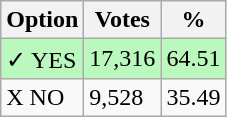<table class="wikitable">
<tr>
<th>Option</th>
<th>Votes</th>
<th>%</th>
</tr>
<tr>
<td style=background:#bbf8be>✓ YES</td>
<td style=background:#bbf8be>17,316</td>
<td style=background:#bbf8be>64.51</td>
</tr>
<tr>
<td>X NO</td>
<td>9,528</td>
<td>35.49</td>
</tr>
</table>
